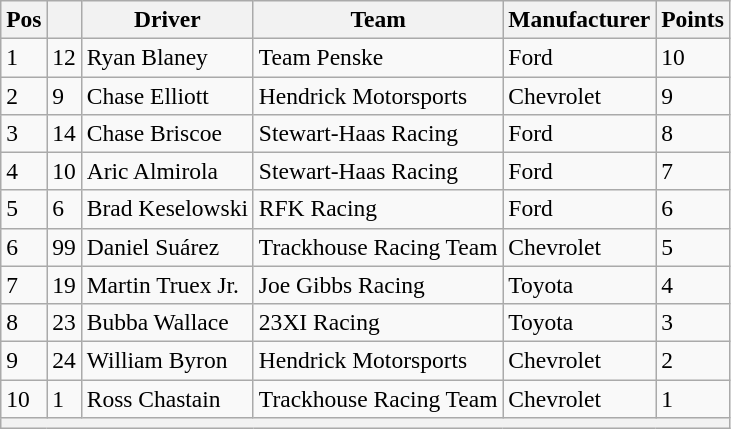<table class="wikitable" style="font-size:98%">
<tr>
<th>Pos</th>
<th></th>
<th>Driver</th>
<th>Team</th>
<th>Manufacturer</th>
<th>Points</th>
</tr>
<tr>
<td>1</td>
<td>12</td>
<td>Ryan Blaney</td>
<td>Team Penske</td>
<td>Ford</td>
<td>10</td>
</tr>
<tr>
<td>2</td>
<td>9</td>
<td>Chase Elliott</td>
<td>Hendrick Motorsports</td>
<td>Chevrolet</td>
<td>9</td>
</tr>
<tr>
<td>3</td>
<td>14</td>
<td>Chase Briscoe</td>
<td>Stewart-Haas Racing</td>
<td>Ford</td>
<td>8</td>
</tr>
<tr>
<td>4</td>
<td>10</td>
<td>Aric Almirola</td>
<td>Stewart-Haas Racing</td>
<td>Ford</td>
<td>7</td>
</tr>
<tr>
<td>5</td>
<td>6</td>
<td>Brad Keselowski</td>
<td>RFK Racing</td>
<td>Ford</td>
<td>6</td>
</tr>
<tr>
<td>6</td>
<td>99</td>
<td>Daniel Suárez</td>
<td>Trackhouse Racing Team</td>
<td>Chevrolet</td>
<td>5</td>
</tr>
<tr>
<td>7</td>
<td>19</td>
<td>Martin Truex Jr.</td>
<td>Joe Gibbs Racing</td>
<td>Toyota</td>
<td>4</td>
</tr>
<tr>
<td>8</td>
<td>23</td>
<td>Bubba Wallace</td>
<td>23XI Racing</td>
<td>Toyota</td>
<td>3</td>
</tr>
<tr>
<td>9</td>
<td>24</td>
<td>William Byron</td>
<td>Hendrick Motorsports</td>
<td>Chevrolet</td>
<td>2</td>
</tr>
<tr>
<td>10</td>
<td>1</td>
<td>Ross Chastain</td>
<td>Trackhouse Racing Team</td>
<td>Chevrolet</td>
<td>1</td>
</tr>
<tr>
<th colspan="6"></th>
</tr>
</table>
